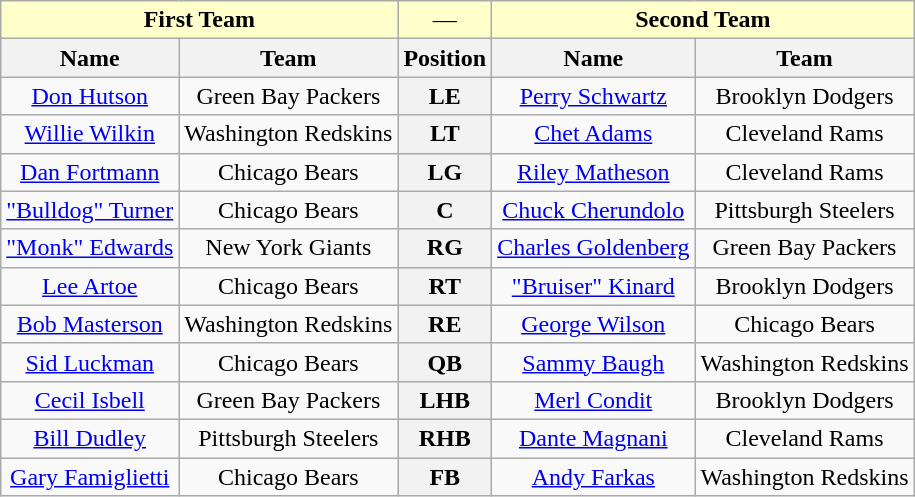<table class="wikitable" style="text-align:center">
<tr style="background:#ffc">
<td colspan="2"><strong>First Team</strong></td>
<td colspan="1">—</td>
<td colspan="2"><strong>Second Team</strong></td>
</tr>
<tr>
<th>Name</th>
<th>Team</th>
<th>Position</th>
<th>Name</th>
<th>Team</th>
</tr>
<tr>
<td><a href='#'>Don Hutson</a></td>
<td>Green Bay Packers</td>
<th>LE</th>
<td><a href='#'>Perry Schwartz</a></td>
<td>Brooklyn Dodgers</td>
</tr>
<tr>
<td><a href='#'>Willie Wilkin</a></td>
<td>Washington Redskins</td>
<th>LT</th>
<td><a href='#'>Chet Adams</a></td>
<td>Cleveland Rams</td>
</tr>
<tr>
<td><a href='#'>Dan Fortmann</a></td>
<td>Chicago Bears</td>
<th>LG</th>
<td><a href='#'>Riley Matheson</a></td>
<td>Cleveland Rams</td>
</tr>
<tr>
<td><a href='#'>"Bulldog" Turner</a></td>
<td>Chicago Bears</td>
<th>C</th>
<td><a href='#'>Chuck Cherundolo</a></td>
<td>Pittsburgh Steelers</td>
</tr>
<tr>
<td><a href='#'>"Monk" Edwards</a></td>
<td>New York Giants</td>
<th>RG</th>
<td><a href='#'>Charles Goldenberg</a></td>
<td>Green Bay Packers</td>
</tr>
<tr>
<td><a href='#'>Lee Artoe</a></td>
<td>Chicago Bears</td>
<th>RT</th>
<td><a href='#'>"Bruiser" Kinard</a></td>
<td>Brooklyn Dodgers</td>
</tr>
<tr>
<td><a href='#'>Bob Masterson</a></td>
<td>Washington Redskins</td>
<th>RE</th>
<td><a href='#'>George Wilson</a></td>
<td>Chicago Bears</td>
</tr>
<tr>
<td><a href='#'>Sid Luckman</a></td>
<td>Chicago Bears</td>
<th>QB</th>
<td><a href='#'>Sammy Baugh</a></td>
<td>Washington Redskins</td>
</tr>
<tr>
<td><a href='#'>Cecil Isbell</a></td>
<td>Green Bay Packers</td>
<th>LHB</th>
<td><a href='#'>Merl Condit</a></td>
<td>Brooklyn Dodgers</td>
</tr>
<tr>
<td><a href='#'>Bill Dudley</a></td>
<td>Pittsburgh Steelers</td>
<th>RHB</th>
<td><a href='#'>Dante Magnani</a></td>
<td>Cleveland Rams</td>
</tr>
<tr>
<td><a href='#'>Gary Famiglietti</a></td>
<td>Chicago Bears</td>
<th>FB</th>
<td><a href='#'>Andy Farkas</a></td>
<td>Washington Redskins</td>
</tr>
</table>
